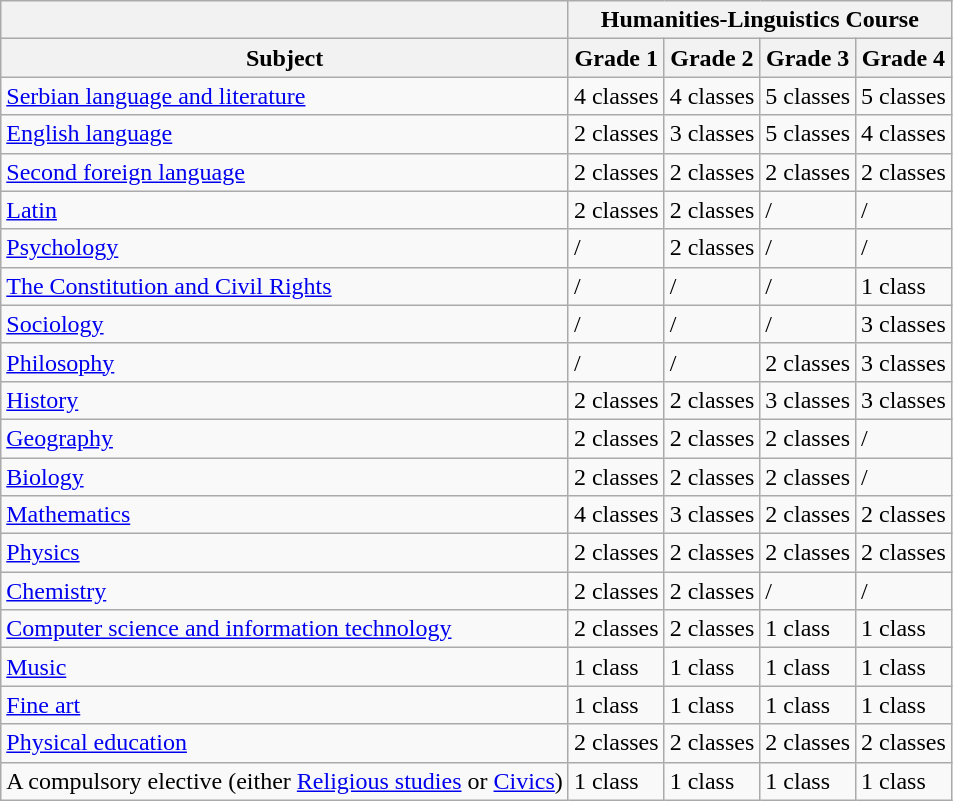<table class="wikitable">
<tr>
<th></th>
<th colspan="4">Humanities-Linguistics Course</th>
</tr>
<tr>
<th>Subject</th>
<th>Grade 1</th>
<th>Grade 2</th>
<th>Grade 3</th>
<th>Grade 4</th>
</tr>
<tr>
<td><a href='#'>Serbian language and literature</a></td>
<td>4 classes</td>
<td>4 classes</td>
<td>5 classes</td>
<td>5 classes</td>
</tr>
<tr>
<td><a href='#'>English language</a></td>
<td>2 classes</td>
<td>3 classes</td>
<td>5 classes</td>
<td>4 classes</td>
</tr>
<tr>
<td><a href='#'>Second foreign language</a></td>
<td>2 classes</td>
<td>2 classes</td>
<td>2 classes</td>
<td>2 classes</td>
</tr>
<tr>
<td><a href='#'>Latin</a></td>
<td>2 classes</td>
<td>2 classes</td>
<td>/</td>
<td>/</td>
</tr>
<tr>
<td><a href='#'>Psychology</a></td>
<td>/</td>
<td>2 classes</td>
<td>/</td>
<td>/</td>
</tr>
<tr>
<td><a href='#'>The Constitution and Civil Rights</a></td>
<td>/</td>
<td>/</td>
<td>/</td>
<td>1 class</td>
</tr>
<tr>
<td><a href='#'>Sociology</a></td>
<td>/</td>
<td>/</td>
<td>/</td>
<td>3 classes</td>
</tr>
<tr>
<td><a href='#'>Philosophy</a></td>
<td>/</td>
<td>/</td>
<td>2 classes</td>
<td>3 classes</td>
</tr>
<tr>
<td><a href='#'>History</a></td>
<td>2 classes</td>
<td>2 classes</td>
<td>3 classes</td>
<td>3 classes</td>
</tr>
<tr>
<td><a href='#'>Geography</a></td>
<td>2 classes</td>
<td>2 classes</td>
<td>2 classes</td>
<td>/</td>
</tr>
<tr>
<td><a href='#'>Biology</a></td>
<td>2 classes</td>
<td>2 classes</td>
<td>2 classes</td>
<td>/</td>
</tr>
<tr>
<td><a href='#'>Mathematics</a></td>
<td>4 classes</td>
<td>3 classes</td>
<td>2 classes</td>
<td>2 classes</td>
</tr>
<tr>
<td><a href='#'>Physics</a></td>
<td>2 classes</td>
<td>2 classes</td>
<td>2 classes</td>
<td>2 classes</td>
</tr>
<tr>
<td><a href='#'>Chemistry</a></td>
<td>2 classes</td>
<td>2 classes</td>
<td>/</td>
<td>/</td>
</tr>
<tr>
<td><a href='#'>Computer science and information technology</a></td>
<td>2 classes</td>
<td>2 classes</td>
<td>1 class</td>
<td>1 class</td>
</tr>
<tr>
<td><a href='#'>Music</a></td>
<td>1 class</td>
<td>1 class</td>
<td>1 class</td>
<td>1 class</td>
</tr>
<tr>
<td><a href='#'>Fine art</a></td>
<td>1 class</td>
<td>1 class</td>
<td>1 class</td>
<td>1 class</td>
</tr>
<tr>
<td><a href='#'>Physical education</a></td>
<td>2 classes</td>
<td>2 classes</td>
<td>2 classes</td>
<td>2 classes</td>
</tr>
<tr>
<td>A compulsory elective (either <a href='#'>Religious studies</a> or <a href='#'>Civics</a>)</td>
<td>1 class</td>
<td>1 class</td>
<td>1 class</td>
<td>1 class</td>
</tr>
</table>
